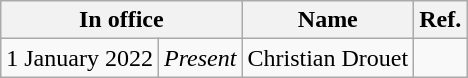<table class="wikitable">
<tr>
<th colspan="2">In office</th>
<th>Name</th>
<th>Ref.</th>
</tr>
<tr>
<td>1 January 2022</td>
<td><em>Present</em></td>
<td>Christian Drouet</td>
<td></td>
</tr>
</table>
